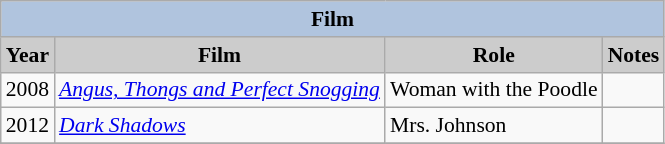<table class="wikitable" style="font-size: 90%;" ;>
<tr style="text-align:center;">
<th colspan=4 style="background:#b0c4de;">Film</th>
</tr>
<tr style="text-align:center;">
<th style="background:#ccc;">Year</th>
<th style="background:#ccc;">Film</th>
<th style="background:#ccc;">Role</th>
<th style="background:#ccc;">Notes</th>
</tr>
<tr>
<td>2008</td>
<td><em><a href='#'>Angus, Thongs and Perfect Snogging</a></em></td>
<td>Woman with the Poodle</td>
<td></td>
</tr>
<tr>
<td>2012</td>
<td><em><a href='#'>Dark Shadows</a></em></td>
<td>Mrs. Johnson</td>
<td></td>
</tr>
<tr>
</tr>
</table>
